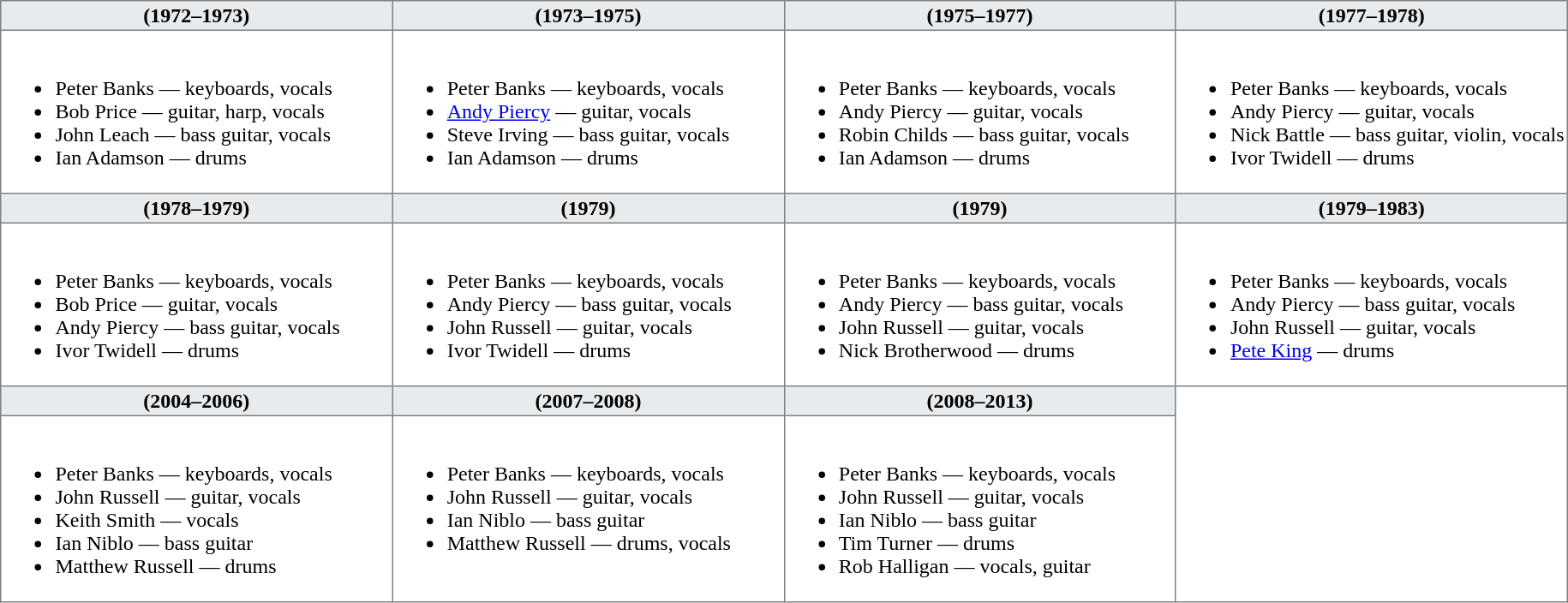<table class="toccolours" border=1 cellpadding=2 cellspacing=0 style="float:width:375px; margin:0 0 1em 1em; border-collapse: collapse; border: 1px solid #E2E2E2 width:99%;">
<tr>
<th style="vertical-align:top; background:#e7ebee; width:25%;">(1972–1973)</th>
<th style="vertical-align:top; background:#e7ebee; width:25%;">(1973–1975)</th>
<th style="vertical-align:top; background:#e7ebee; width:25%;">(1975–1977)</th>
<th style="vertical-align:top; background:#e7ebee; width:25%;">(1977–1978)</th>
</tr>
<tr>
<td valign=top><br><ul><li>Peter Banks — keyboards, vocals</li><li>Bob Price — guitar, harp, vocals</li><li>John Leach — bass guitar, vocals</li><li>Ian Adamson — drums</li></ul></td>
<td valign=top><br><ul><li>Peter Banks — keyboards, vocals</li><li><a href='#'>Andy Piercy</a> — guitar, vocals</li><li>Steve Irving — bass guitar, vocals</li><li>Ian Adamson — drums</li></ul></td>
<td valign=top><br><ul><li>Peter Banks — keyboards, vocals</li><li>Andy Piercy — guitar, vocals</li><li>Robin Childs — bass guitar, vocals</li><li>Ian Adamson — drums</li></ul></td>
<td valign=top><br><ul><li>Peter Banks — keyboards, vocals</li><li>Andy Piercy — guitar, vocals</li><li>Nick Battle — bass guitar, violin, vocals</li><li>Ivor Twidell — drums</li></ul></td>
</tr>
<tr>
<th style="vertical-align:top; background:#e7ebee; width:25%;">(1978–1979)</th>
<th style="vertical-align:top; background:#e7ebee; width:25%;">(1979)</th>
<th style="vertical-align:top; background:#e7ebee; width:25%;">(1979)</th>
<th style="vertical-align:top; background:#e7ebee; width:25%;">(1979–1983)</th>
</tr>
<tr>
<td valign=top><br><ul><li>Peter Banks — keyboards, vocals</li><li>Bob Price — guitar, vocals</li><li>Andy Piercy — bass guitar, vocals</li><li>Ivor Twidell — drums</li></ul></td>
<td valign=top><br><ul><li>Peter Banks — keyboards, vocals</li><li>Andy Piercy — bass guitar, vocals</li><li>John Russell — guitar, vocals</li><li>Ivor Twidell — drums</li></ul></td>
<td valign=top><br><ul><li>Peter Banks — keyboards, vocals</li><li>Andy Piercy — bass guitar, vocals</li><li>John Russell — guitar, vocals</li><li>Nick Brotherwood — drums</li></ul></td>
<td valign=top><br><ul><li>Peter Banks — keyboards, vocals</li><li>Andy Piercy — bass guitar, vocals</li><li>John Russell — guitar, vocals</li><li><a href='#'>Pete King</a> — drums</li></ul></td>
</tr>
<tr>
<th style="vertical-align:top; background:#e7ebee; width:25%;">(2004–2006)</th>
<th style="vertical-align:top; background:#e7ebee; width:25%;">(2007–2008)</th>
<th style="vertical-align:top; background:#e7ebee; width:25%;">(2008–2013)</th>
</tr>
<tr>
<td valign=top><br><ul><li>Peter Banks — keyboards, vocals</li><li>John Russell — guitar, vocals</li><li>Keith Smith — vocals</li><li>Ian Niblo — bass guitar</li><li>Matthew Russell — drums</li></ul></td>
<td valign=top><br><ul><li>Peter Banks — keyboards, vocals</li><li>John Russell — guitar, vocals</li><li>Ian Niblo — bass guitar</li><li>Matthew Russell — drums, vocals</li></ul></td>
<td valign=top><br><ul><li>Peter Banks — keyboards, vocals</li><li>John Russell — guitar, vocals</li><li>Ian Niblo — bass guitar</li><li>Tim Turner — drums</li><li>Rob Halligan — vocals, guitar</li></ul></td>
</tr>
</table>
